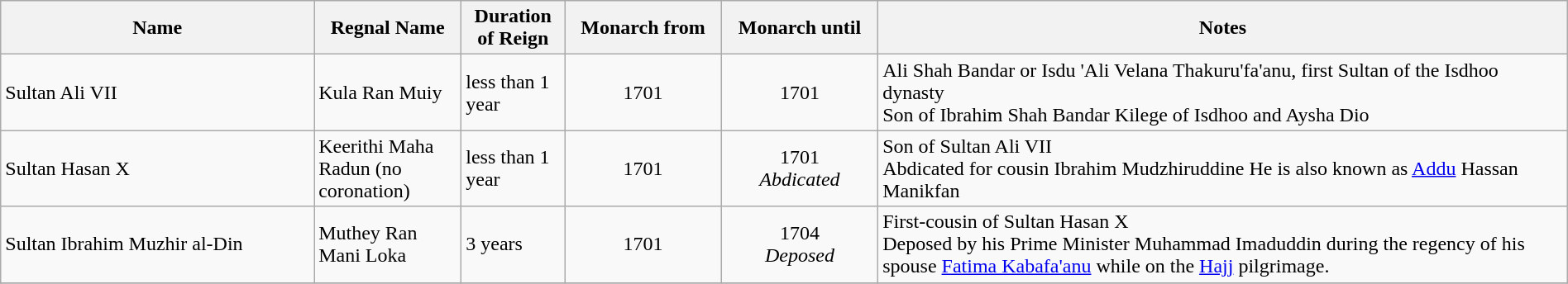<table width=100% class="wikitable">
<tr>
<th width=20%>Name</th>
<th>Regnal Name</th>
<th>Duration of Reign</th>
<th width=10%>Monarch from</th>
<th width=10%>Monarch until</th>
<th width=44%>Notes</th>
</tr>
<tr>
<td align="left">Sultan Ali VII</td>
<td>Kula Ran Muiy</td>
<td>less than 1 year</td>
<td align="center">1701</td>
<td align="center">1701</td>
<td align="left">Ali Shah Bandar or Isdu 'Ali Velana Thakuru'fa'anu, first Sultan of the Isdhoo dynasty<br>Son of Ibrahim Shah Bandar Kilege of Isdhoo and Aysha Dio</td>
</tr>
<tr>
<td align="left">Sultan Hasan X</td>
<td>Keerithi Maha Radun (no coronation)</td>
<td>less than 1 year</td>
<td align="center">1701</td>
<td align="center">1701<br><em>Abdicated</em></td>
<td align="left">Son of Sultan Ali VII<br>Abdicated for cousin Ibrahim Mudzhiruddine
He is also known as <a href='#'>Addu</a> Hassan Manikfan</td>
</tr>
<tr>
<td align="left">Sultan Ibrahim Muzhir al-Din</td>
<td>Muthey Ran Mani Loka</td>
<td>3 years</td>
<td align="center">1701</td>
<td align="center">1704<br><em>Deposed</em></td>
<td align="left">First-cousin of Sultan Hasan X<br>Deposed by his Prime Minister Muhammad Imaduddin during the regency of his spouse <a href='#'>Fatima Kabafa'anu</a> while on the <a href='#'>Hajj</a> pilgrimage.</td>
</tr>
<tr>
</tr>
</table>
